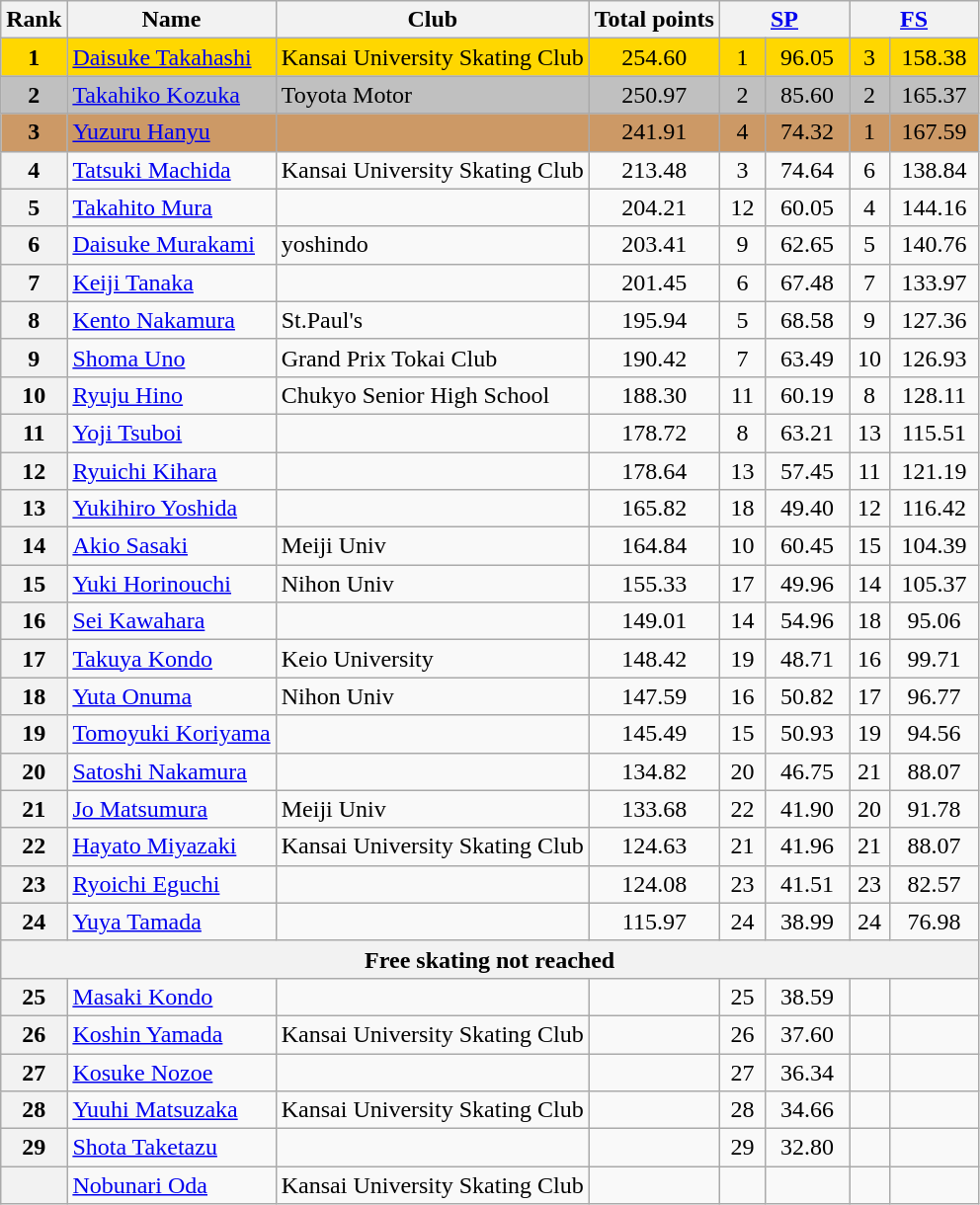<table class="wikitable sortable">
<tr>
<th>Rank</th>
<th>Name</th>
<th>Club</th>
<th>Total points</th>
<th colspan="2" width="80px"><a href='#'>SP</a></th>
<th colspan="2" width="80px"><a href='#'>FS</a></th>
</tr>
<tr bgcolor="gold">
<td align="center"><strong>1</strong></td>
<td><a href='#'>Daisuke Takahashi</a></td>
<td>Kansai University Skating Club</td>
<td align="center">254.60</td>
<td align="center">1</td>
<td align="center">96.05</td>
<td align="center">3</td>
<td align="center">158.38</td>
</tr>
<tr bgcolor="silver">
<td align="center"><strong>2</strong></td>
<td><a href='#'>Takahiko Kozuka</a></td>
<td>Toyota Motor</td>
<td align="center">250.97</td>
<td align="center">2</td>
<td align="center">85.60</td>
<td align="center">2</td>
<td align="center">165.37</td>
</tr>
<tr bgcolor="cc9966">
<td align="center"><strong>3</strong></td>
<td><a href='#'>Yuzuru Hanyu</a></td>
<td></td>
<td align="center">241.91</td>
<td align="center">4</td>
<td align="center">74.32</td>
<td align="center">1</td>
<td align="center">167.59</td>
</tr>
<tr>
<th>4</th>
<td><a href='#'>Tatsuki Machida</a></td>
<td>Kansai University Skating Club</td>
<td align="center">213.48</td>
<td align="center">3</td>
<td align="center">74.64</td>
<td align="center">6</td>
<td align="center">138.84</td>
</tr>
<tr>
<th>5</th>
<td><a href='#'>Takahito Mura</a></td>
<td></td>
<td align="center">204.21</td>
<td align="center">12</td>
<td align="center">60.05</td>
<td align="center">4</td>
<td align="center">144.16</td>
</tr>
<tr>
<th>6</th>
<td><a href='#'>Daisuke Murakami</a></td>
<td>yoshindo</td>
<td align="center">203.41</td>
<td align="center">9</td>
<td align="center">62.65</td>
<td align="center">5</td>
<td align="center">140.76</td>
</tr>
<tr>
<th>7</th>
<td><a href='#'>Keiji Tanaka</a></td>
<td></td>
<td align="center">201.45</td>
<td align="center">6</td>
<td align="center">67.48</td>
<td align="center">7</td>
<td align="center">133.97</td>
</tr>
<tr>
<th>8</th>
<td><a href='#'>Kento Nakamura</a></td>
<td>St.Paul's</td>
<td align="center">195.94</td>
<td align="center">5</td>
<td align="center">68.58</td>
<td align="center">9</td>
<td align="center">127.36</td>
</tr>
<tr>
<th>9</th>
<td><a href='#'>Shoma Uno</a></td>
<td>Grand Prix Tokai Club</td>
<td align="center">190.42</td>
<td align="center">7</td>
<td align="center">63.49</td>
<td align="center">10</td>
<td align="center">126.93</td>
</tr>
<tr>
<th>10</th>
<td><a href='#'>Ryuju Hino</a></td>
<td>Chukyo Senior High School</td>
<td align="center">188.30</td>
<td align="center">11</td>
<td align="center">60.19</td>
<td align="center">8</td>
<td align="center">128.11</td>
</tr>
<tr>
<th>11</th>
<td><a href='#'>Yoji Tsuboi</a></td>
<td></td>
<td align="center">178.72</td>
<td align="center">8</td>
<td align="center">63.21</td>
<td align="center">13</td>
<td align="center">115.51</td>
</tr>
<tr>
<th>12</th>
<td><a href='#'>Ryuichi Kihara</a></td>
<td></td>
<td align="center">178.64</td>
<td align="center">13</td>
<td align="center">57.45</td>
<td align="center">11</td>
<td align="center">121.19</td>
</tr>
<tr>
<th>13</th>
<td><a href='#'>Yukihiro Yoshida</a></td>
<td></td>
<td align="center">165.82</td>
<td align="center">18</td>
<td align="center">49.40</td>
<td align="center">12</td>
<td align="center">116.42</td>
</tr>
<tr>
<th>14</th>
<td><a href='#'>Akio Sasaki</a></td>
<td>Meiji Univ</td>
<td align="center">164.84</td>
<td align="center">10</td>
<td align="center">60.45</td>
<td align="center">15</td>
<td align="center">104.39</td>
</tr>
<tr>
<th>15</th>
<td><a href='#'>Yuki Horinouchi</a></td>
<td>Nihon Univ</td>
<td align="center">155.33</td>
<td align="center">17</td>
<td align="center">49.96</td>
<td align="center">14</td>
<td align="center">105.37</td>
</tr>
<tr>
<th>16</th>
<td><a href='#'>Sei Kawahara</a></td>
<td></td>
<td align="center">149.01</td>
<td align="center">14</td>
<td align="center">54.96</td>
<td align="center">18</td>
<td align="center">95.06</td>
</tr>
<tr>
<th>17</th>
<td><a href='#'>Takuya Kondo</a></td>
<td>Keio University</td>
<td align="center">148.42</td>
<td align="center">19</td>
<td align="center">48.71</td>
<td align="center">16</td>
<td align="center">99.71</td>
</tr>
<tr>
<th>18</th>
<td><a href='#'>Yuta Onuma</a></td>
<td>Nihon Univ</td>
<td align="center">147.59</td>
<td align="center">16</td>
<td align="center">50.82</td>
<td align="center">17</td>
<td align="center">96.77</td>
</tr>
<tr>
<th>19</th>
<td><a href='#'>Tomoyuki Koriyama</a></td>
<td></td>
<td align="center">145.49</td>
<td align="center">15</td>
<td align="center">50.93</td>
<td align="center">19</td>
<td align="center">94.56</td>
</tr>
<tr>
<th>20</th>
<td><a href='#'>Satoshi Nakamura</a></td>
<td></td>
<td align="center">134.82</td>
<td align="center">20</td>
<td align="center">46.75</td>
<td align="center">21</td>
<td align="center">88.07</td>
</tr>
<tr>
<th>21</th>
<td><a href='#'>Jo Matsumura</a></td>
<td>Meiji Univ</td>
<td align="center">133.68</td>
<td align="center">22</td>
<td align="center">41.90</td>
<td align="center">20</td>
<td align="center">91.78</td>
</tr>
<tr>
<th>22</th>
<td><a href='#'>Hayato Miyazaki</a></td>
<td>Kansai University Skating Club</td>
<td align="center">124.63</td>
<td align="center">21</td>
<td align="center">41.96</td>
<td align="center">21</td>
<td align="center">88.07</td>
</tr>
<tr>
<th>23</th>
<td><a href='#'>Ryoichi Eguchi</a></td>
<td></td>
<td align="center">124.08</td>
<td align="center">23</td>
<td align="center">41.51</td>
<td align="center">23</td>
<td align="center">82.57</td>
</tr>
<tr>
<th>24</th>
<td><a href='#'>Yuya Tamada</a></td>
<td></td>
<td align="center">115.97</td>
<td align="center">24</td>
<td align="center">38.99</td>
<td align="center">24</td>
<td align="center">76.98</td>
</tr>
<tr>
<th colspan=8>Free skating not reached</th>
</tr>
<tr>
<th>25</th>
<td><a href='#'>Masaki Kondo</a></td>
<td></td>
<td></td>
<td align="center">25</td>
<td align="center">38.59</td>
<td></td>
<td></td>
</tr>
<tr>
<th>26</th>
<td><a href='#'>Koshin Yamada</a></td>
<td>Kansai University Skating Club</td>
<td></td>
<td align="center">26</td>
<td align="center">37.60</td>
<td></td>
<td></td>
</tr>
<tr>
<th>27</th>
<td><a href='#'>Kosuke Nozoe</a></td>
<td></td>
<td></td>
<td align="center">27</td>
<td align="center">36.34</td>
<td></td>
<td></td>
</tr>
<tr>
<th>28</th>
<td><a href='#'>Yuuhi Matsuzaka</a></td>
<td>Kansai University Skating Club</td>
<td></td>
<td align="center">28</td>
<td align="center">34.66</td>
<td></td>
<td></td>
</tr>
<tr>
<th>29</th>
<td><a href='#'>Shota Taketazu</a></td>
<td></td>
<td></td>
<td align="center">29</td>
<td align="center">32.80</td>
<td></td>
<td></td>
</tr>
<tr>
<th></th>
<td><a href='#'>Nobunari Oda</a></td>
<td>Kansai University Skating Club</td>
<td></td>
<td></td>
<td></td>
<td></td>
<td></td>
</tr>
</table>
